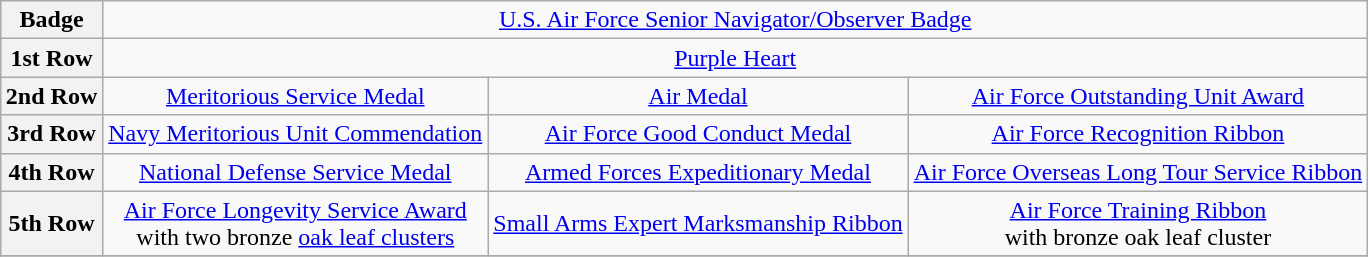<table class="wikitable" style="margin:1em auto; text-align:center;">
<tr>
<th>Badge</th>
<td colspan="3"><a href='#'>U.S. Air Force Senior Navigator/Observer Badge</a></td>
</tr>
<tr>
<th>1st Row</th>
<td colspan="3"><a href='#'>Purple Heart</a></td>
</tr>
<tr>
<th>2nd Row</th>
<td><a href='#'>Meritorious Service Medal</a></td>
<td><a href='#'>Air Medal</a></td>
<td><a href='#'>Air Force Outstanding Unit Award</a></td>
</tr>
<tr>
<th>3rd Row</th>
<td><a href='#'>Navy Meritorious Unit Commendation</a></td>
<td><a href='#'>Air Force Good Conduct Medal</a></td>
<td><a href='#'>Air Force Recognition Ribbon</a></td>
</tr>
<tr>
<th>4th Row</th>
<td><a href='#'>National Defense Service Medal</a></td>
<td><a href='#'>Armed Forces Expeditionary Medal</a></td>
<td><a href='#'>Air Force Overseas Long Tour Service Ribbon</a></td>
</tr>
<tr>
<th>5th Row</th>
<td><a href='#'>Air Force Longevity Service Award</a><br>with two bronze <a href='#'>oak leaf clusters</a></td>
<td><a href='#'>Small Arms Expert Marksmanship Ribbon</a></td>
<td><a href='#'>Air Force Training Ribbon</a><br>with bronze oak leaf cluster</td>
</tr>
<tr>
</tr>
</table>
